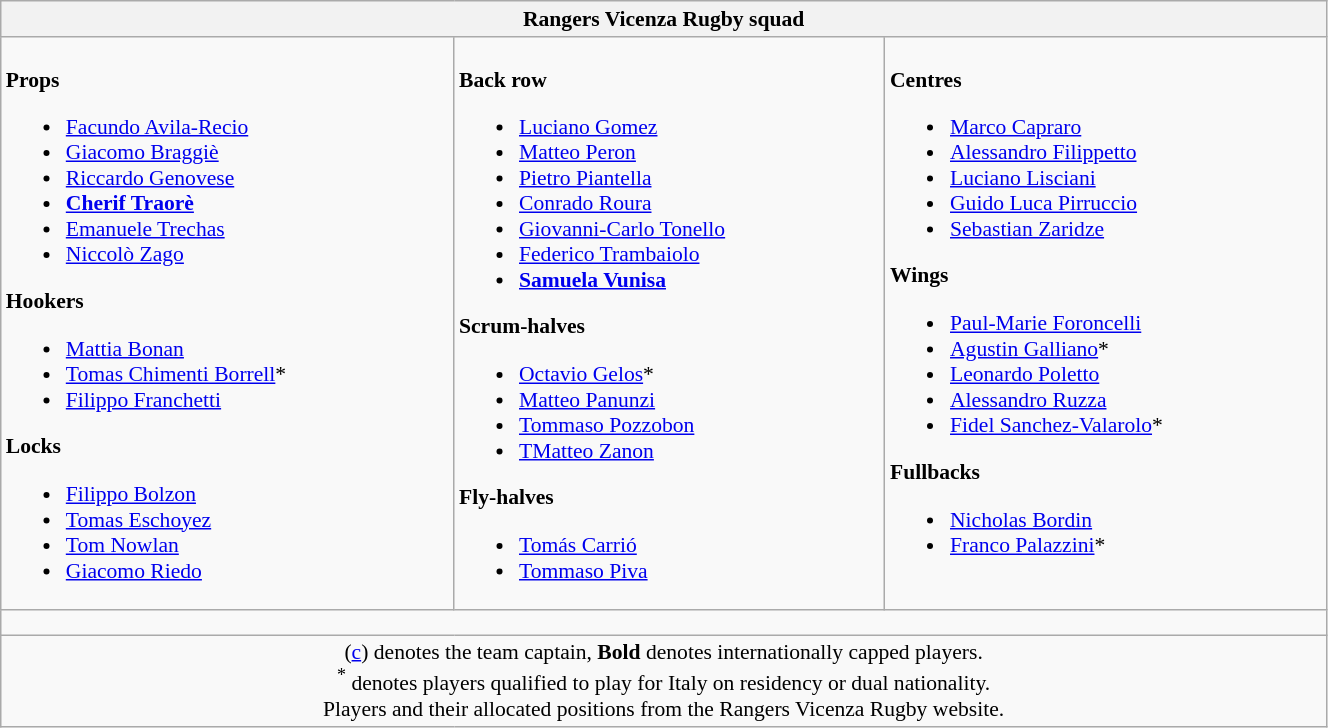<table class="wikitable" style="text-align:left; font-size:90%; width:70%">
<tr>
<th colspan="100%">Rangers Vicenza Rugby squad</th>
</tr>
<tr valign="top">
<td><br><strong>Props</strong><ul><li><a href='#'>Facundo Avila-Recio</a></li><li><a href='#'>Giacomo Braggiè</a></li><li><a href='#'>Riccardo Genovese</a></li><li><strong><a href='#'>Cherif Traorè</a></strong></li><li><a href='#'>Emanuele Trechas</a></li><li><a href='#'>Niccolò Zago</a></li></ul><strong>Hookers</strong><ul><li><a href='#'>Mattia Bonan</a></li><li><a href='#'>Tomas Chimenti Borrell</a>*</li><li><a href='#'>Filippo Franchetti</a></li></ul><strong>Locks</strong><ul><li><a href='#'>Filippo Bolzon</a></li><li><a href='#'>Tomas Eschoyez</a></li><li><a href='#'>Tom Nowlan</a></li><li><a href='#'>Giacomo Riedo</a></li></ul></td>
<td><br><strong>Back row</strong><ul><li><a href='#'>Luciano Gomez</a></li><li><a href='#'>Matteo Peron</a></li><li><a href='#'>Pietro Piantella</a></li><li><a href='#'>Conrado Roura</a></li><li><a href='#'>Giovanni-Carlo Tonello</a></li><li><a href='#'>Federico Trambaiolo</a></li><li><strong><a href='#'>Samuela Vunisa</a></strong></li></ul><strong>Scrum-halves</strong><ul><li><a href='#'>Octavio Gelos</a>*</li><li><a href='#'>Matteo Panunzi</a></li><li><a href='#'>Tommaso Pozzobon</a></li><li><a href='#'>TMatteo Zanon</a></li></ul><strong>Fly-halves</strong><ul><li><a href='#'>Tomás Carrió</a></li><li><a href='#'>Tommaso Piva</a></li></ul></td>
<td><br><strong>Centres</strong><ul><li><a href='#'>Marco Capraro</a></li><li><a href='#'>Alessandro Filippetto</a></li><li><a href='#'>Luciano Lisciani</a></li><li><a href='#'>Guido Luca Pirruccio</a></li><li><a href='#'>Sebastian Zaridze</a></li></ul><strong>Wings</strong><ul><li><a href='#'>Paul-Marie Foroncelli</a></li><li><a href='#'>Agustin Galliano</a>*</li><li><a href='#'>Leonardo Poletto</a></li><li><a href='#'>Alessandro Ruzza</a></li><li><a href='#'>Fidel Sanchez-Valarolo</a>*</li></ul><strong>Fullbacks</strong><ul><li><a href='#'>Nicholas Bordin</a></li><li><a href='#'>Franco Palazzini</a>*</li></ul></td>
</tr>
<tr>
<td colspan="100%" style="height: 10px;"></td>
</tr>
<tr>
<td colspan="100%" style="text-align:center;">(<a href='#'>c</a>) denotes the team captain, <strong>Bold</strong> denotes internationally capped players. <br> <sup>*</sup> denotes players qualified to play for Italy on residency or dual nationality. <br> Players and their allocated positions from the Rangers Vicenza Rugby website.<br></td>
</tr>
</table>
